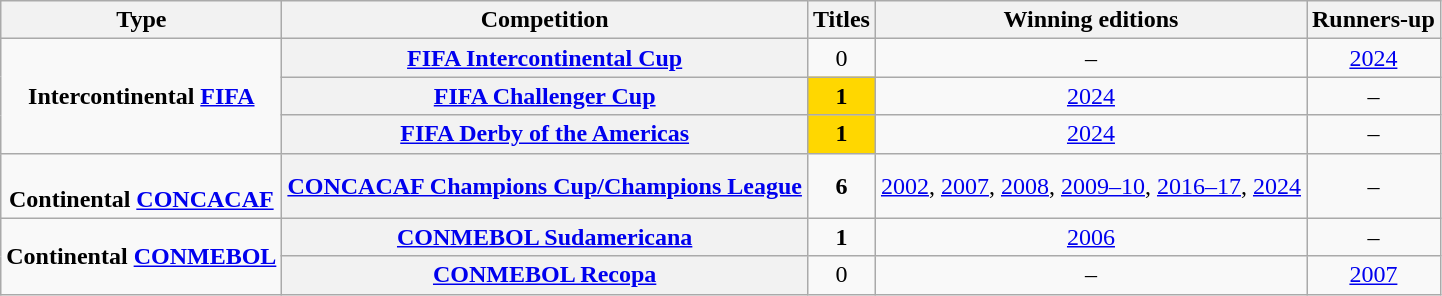<table class="wikitable" style="text-align: center;">
<tr>
<th>Type</th>
<th>Competition</th>
<th>Titles</th>
<th>Winning editions</th>
<th>Runners-up</th>
</tr>
<tr>
<td rowspan="3"> <strong>Intercontinental <a href='#'>FIFA</a></strong></td>
<th scope=col><a href='#'>FIFA Intercontinental Cup</a></th>
<td>0</td>
<td>–</td>
<td><a href='#'>2024</a></td>
</tr>
<tr>
<th scope=col><a href='#'>FIFA Challenger Cup</a></th>
<td bgcolor="gold"><strong>1</strong></td>
<td><a href='#'>2024</a></td>
<td>–</td>
</tr>
<tr>
<th scope=col><a href='#'>FIFA Derby of the Americas</a></th>
<td bgcolor="gold"><strong>1</strong></td>
<td><a href='#'>2024</a></td>
<td>–</td>
</tr>
<tr>
<td rowspan="1"><br><strong>Continental <a href='#'>CONCACAF</a></strong></td>
<th scope=col><a href='#'>CONCACAF Champions Cup/Champions League</a></th>
<td><strong>6</strong></td>
<td><a href='#'>2002</a>, <a href='#'>2007</a>, <a href='#'>2008</a>, <a href='#'>2009–10</a>, <a href='#'>2016–17</a>, <a href='#'>2024</a></td>
<td>–</td>
</tr>
<tr>
<td rowspan="2"><strong>Continental <a href='#'>CONMEBOL</a></strong></td>
<th scope=col><a href='#'>CONMEBOL Sudamericana</a></th>
<td><strong>1</strong></td>
<td><a href='#'>2006</a></td>
<td>–</td>
</tr>
<tr>
<th scope=col><a href='#'>CONMEBOL Recopa</a></th>
<td>0</td>
<td>–</td>
<td><a href='#'>2007</a></td>
</tr>
</table>
